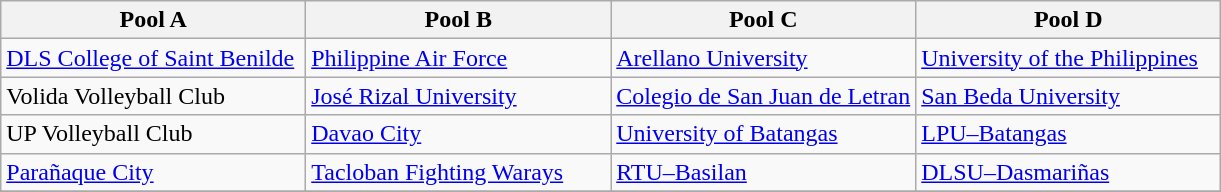<table class="wikitable">
<tr>
<th width=25%>Pool A</th>
<th width=25%>Pool B</th>
<th width=25%>Pool C</th>
<th width=25%>Pool D</th>
</tr>
<tr>
<td><a href='#'>DLS College of Saint Benilde</a></td>
<td><a href='#'>Philippine Air Force</a></td>
<td><a href='#'>Arellano University</a></td>
<td><a href='#'>University of the Philippines</a></td>
</tr>
<tr>
<td>Volida Volleyball Club</td>
<td><a href='#'>José Rizal University</a></td>
<td><a href='#'>Colegio de San Juan de Letran</a></td>
<td><a href='#'>San Beda University</a></td>
</tr>
<tr>
<td>UP Volleyball Club</td>
<td><a href='#'>Davao City</a></td>
<td><a href='#'>University of Batangas</a></td>
<td><a href='#'>LPU–Batangas</a></td>
</tr>
<tr>
<td><a href='#'>Parañaque City</a></td>
<td><a href='#'>Tacloban Fighting Warays</a></td>
<td><a href='#'>RTU–Basilan</a></td>
<td><a href='#'>DLSU–Dasmariñas</a></td>
</tr>
<tr>
</tr>
</table>
